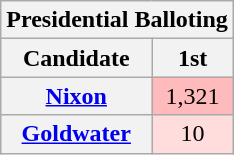<table class="wikitable sortable" style="text-align:center">
<tr>
<th colspan="2"><strong>Presidential Balloting</strong></th>
</tr>
<tr>
<th>Candidate</th>
<th>1st</th>
</tr>
<tr>
<th><a href='#'>Nixon</a></th>
<td style="background:#fbb;">1,321</td>
</tr>
<tr>
<th><a href='#'>Goldwater</a></th>
<td style="background:#fdd;">10</td>
</tr>
</table>
